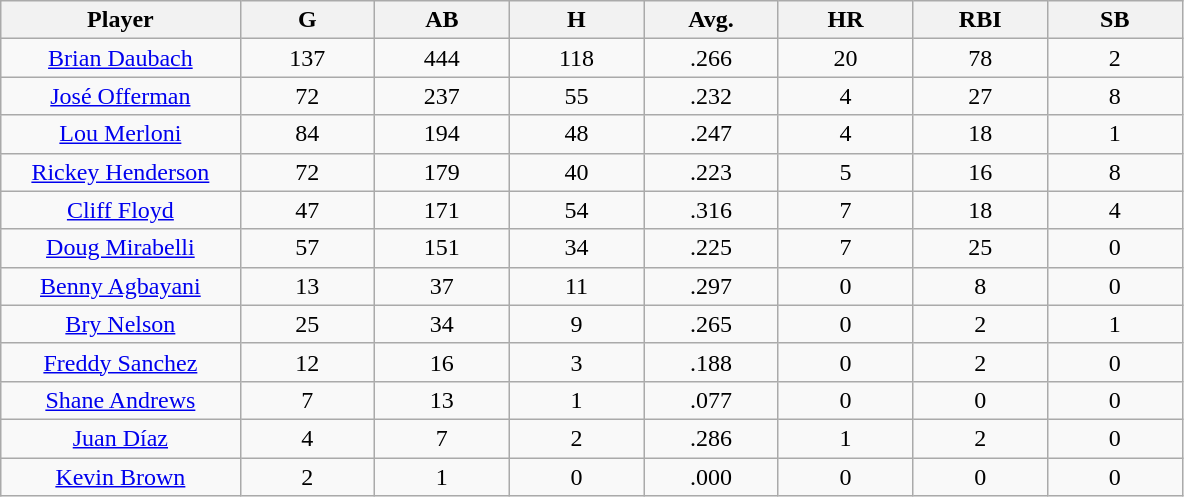<table class="wikitable sortable">
<tr>
<th bgcolor="#DDDDFF" width="16%">Player</th>
<th bgcolor="#DDDDFF" width="9%">G</th>
<th bgcolor="#DDDDFF" width="9%">AB</th>
<th bgcolor="#DDDDFF" width="9%">H</th>
<th bgcolor="#DDDDFF" width="9%">Avg.</th>
<th bgcolor="#DDDDFF" width="9%">HR</th>
<th bgcolor="#DDDDFF" width="9%">RBI</th>
<th bgcolor="#DDDDFF" width="9%">SB</th>
</tr>
<tr align="center">
<td><a href='#'>Brian Daubach</a></td>
<td>137</td>
<td>444</td>
<td>118</td>
<td>.266</td>
<td>20</td>
<td>78</td>
<td>2</td>
</tr>
<tr align="center">
<td><a href='#'>José Offerman</a></td>
<td>72</td>
<td>237</td>
<td>55</td>
<td>.232</td>
<td>4</td>
<td>27</td>
<td>8</td>
</tr>
<tr align="center">
<td><a href='#'>Lou Merloni</a></td>
<td>84</td>
<td>194</td>
<td>48</td>
<td>.247</td>
<td>4</td>
<td>18</td>
<td>1</td>
</tr>
<tr align="center">
<td><a href='#'>Rickey Henderson</a></td>
<td>72</td>
<td>179</td>
<td>40</td>
<td>.223</td>
<td>5</td>
<td>16</td>
<td>8</td>
</tr>
<tr align=center>
<td><a href='#'>Cliff Floyd</a></td>
<td>47</td>
<td>171</td>
<td>54</td>
<td>.316</td>
<td>7</td>
<td>18</td>
<td>4</td>
</tr>
<tr align="center">
<td><a href='#'>Doug Mirabelli</a></td>
<td>57</td>
<td>151</td>
<td>34</td>
<td>.225</td>
<td>7</td>
<td>25</td>
<td>0</td>
</tr>
<tr align="center">
<td><a href='#'>Benny Agbayani</a></td>
<td>13</td>
<td>37</td>
<td>11</td>
<td>.297</td>
<td>0</td>
<td>8</td>
<td>0</td>
</tr>
<tr align="center">
<td><a href='#'>Bry Nelson</a></td>
<td>25</td>
<td>34</td>
<td>9</td>
<td>.265</td>
<td>0</td>
<td>2</td>
<td>1</td>
</tr>
<tr align="center">
<td><a href='#'>Freddy Sanchez</a></td>
<td>12</td>
<td>16</td>
<td>3</td>
<td>.188</td>
<td>0</td>
<td>2</td>
<td>0</td>
</tr>
<tr align=center>
<td><a href='#'>Shane Andrews</a></td>
<td>7</td>
<td>13</td>
<td>1</td>
<td>.077</td>
<td>0</td>
<td>0</td>
<td>0</td>
</tr>
<tr align="center">
<td><a href='#'>Juan Díaz</a></td>
<td>4</td>
<td>7</td>
<td>2</td>
<td>.286</td>
<td>1</td>
<td>2</td>
<td>0</td>
</tr>
<tr align="center">
<td><a href='#'>Kevin Brown</a></td>
<td>2</td>
<td>1</td>
<td>0</td>
<td>.000</td>
<td>0</td>
<td>0</td>
<td>0</td>
</tr>
</table>
